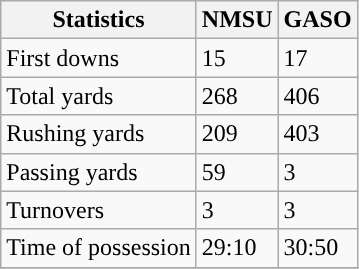<table class="wikitable">
<tr>
<th>Statistics</th>
<th>NMSU</th>
<th>GASO</th>
</tr>
<tr>
<td>First downs</td>
<td>15</td>
<td>17</td>
</tr>
<tr>
<td>Total yards</td>
<td>268</td>
<td>406</td>
</tr>
<tr>
<td>Rushing yards</td>
<td>209</td>
<td>403</td>
</tr>
<tr>
<td>Passing yards</td>
<td>59</td>
<td>3</td>
</tr>
<tr>
<td>Turnovers</td>
<td>3</td>
<td>3</td>
</tr>
<tr>
<td>Time of possession</td>
<td>29:10</td>
<td>30:50</td>
</tr>
<tr>
</tr>
</table>
